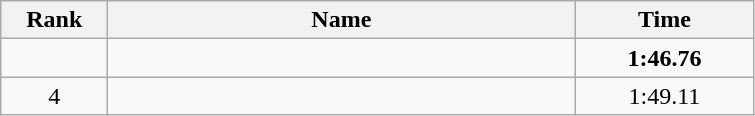<table class="wikitable" style="text-align:center;">
<tr>
<th style="width:4em">Rank</th>
<th style="width:19em">Name</th>
<th style="width:7em">Time</th>
</tr>
<tr>
<td></td>
<td align=left><strong></strong></td>
<td><strong>1:46.76</strong></td>
</tr>
<tr>
<td>4</td>
<td align=left></td>
<td>1:49.11</td>
</tr>
</table>
